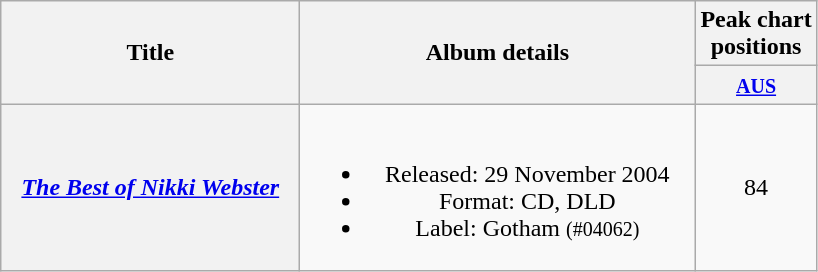<table class="wikitable plainrowheaders" style="text-align:center;" border="1">
<tr>
<th scope="col" rowspan="2" style="width:12em;">Title</th>
<th scope="col" rowspan="2" style="width:16em;">Album details</th>
<th scope="col" colspan="1">Peak chart<br>positions</th>
</tr>
<tr>
<th scope="col" style="text-align:center;"><small><a href='#'>AUS</a><br></small></th>
</tr>
<tr>
<th scope="row"><em><a href='#'>The Best of Nikki Webster</a></em></th>
<td><br><ul><li>Released: 29 November 2004</li><li>Format: CD, DLD</li><li>Label: Gotham <small>(#04062)</small></li></ul></td>
<td>84</td>
</tr>
</table>
